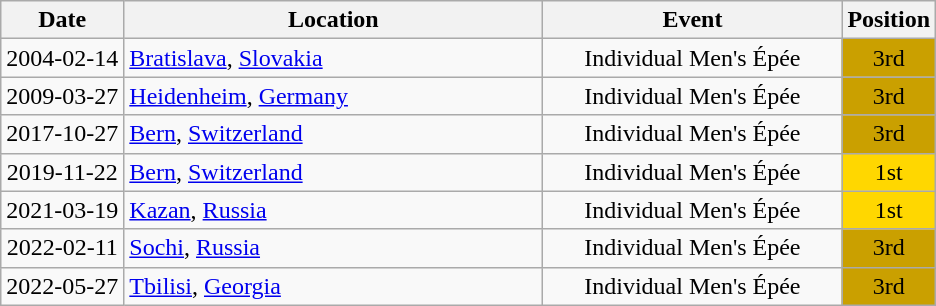<table class="wikitable" style="text-align:center;">
<tr>
<th>Date</th>
<th style="width:17em">Location</th>
<th style="width:12em">Event</th>
<th>Position</th>
</tr>
<tr>
<td>2004-02-14</td>
<td rowspan="1" align="left"> <a href='#'>Bratislava</a>, <a href='#'>Slovakia</a></td>
<td>Individual Men's Épée</td>
<td bgcolor="caramel">3rd</td>
</tr>
<tr>
<td>2009-03-27</td>
<td rowspan="1" align="left"> <a href='#'>Heidenheim</a>, <a href='#'>Germany</a></td>
<td>Individual Men's Épée</td>
<td bgcolor="caramel">3rd</td>
</tr>
<tr>
<td>2017-10-27</td>
<td rowspan="1" align="left"> <a href='#'>Bern</a>, <a href='#'>Switzerland</a></td>
<td>Individual Men's Épée</td>
<td bgcolor="caramel">3rd</td>
</tr>
<tr>
<td>2019-11-22</td>
<td rowspan="1" align="left"> <a href='#'>Bern</a>, <a href='#'>Switzerland</a></td>
<td>Individual Men's Épée</td>
<td bgcolor="gold">1st</td>
</tr>
<tr>
<td>2021-03-19</td>
<td rowspan="1" align="left"> <a href='#'>Kazan</a>, <a href='#'>Russia</a></td>
<td>Individual Men's Épée</td>
<td bgcolor="gold">1st</td>
</tr>
<tr>
<td>2022-02-11</td>
<td rowspan="1" align="left"> <a href='#'>Sochi</a>, <a href='#'>Russia</a></td>
<td>Individual Men's Épée</td>
<td bgcolor="caramel">3rd</td>
</tr>
<tr>
<td>2022-05-27</td>
<td rowspan="1" align="left"> <a href='#'>Tbilisi</a>, <a href='#'>Georgia</a></td>
<td>Individual Men's Épée</td>
<td bgcolor="caramel">3rd</td>
</tr>
</table>
